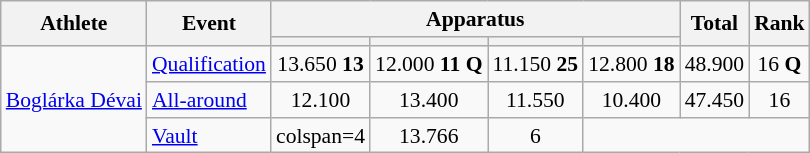<table class="wikitable" style="font-size:90%">
<tr>
<th rowspan=2>Athlete</th>
<th rowspan=2>Event</th>
<th colspan =4>Apparatus</th>
<th rowspan=2>Total</th>
<th rowspan=2>Rank</th>
</tr>
<tr style="font-size:95%">
<th></th>
<th></th>
<th></th>
<th></th>
</tr>
<tr align=center>
<td align=left rowspan=3><a href='#'>Boglárka Dévai</a></td>
<td align=left><a href='#'>Qualification</a></td>
<td>13.650	<strong>13	</strong></td>
<td>12.000	<strong>11 Q</strong></td>
<td>11.150	<strong>25</strong></td>
<td>12.800	<strong>18</strong></td>
<td>48.900</td>
<td>16 <strong>Q</strong></td>
</tr>
<tr align=center>
<td align=left><a href='#'>All-around</a></td>
<td>12.100</td>
<td>13.400</td>
<td>11.550</td>
<td>10.400</td>
<td>47.450</td>
<td>16</td>
</tr>
<tr align=center>
<td align=left><a href='#'>Vault</a></td>
<td>colspan=4 </td>
<td>13.766</td>
<td>6</td>
</tr>
</table>
